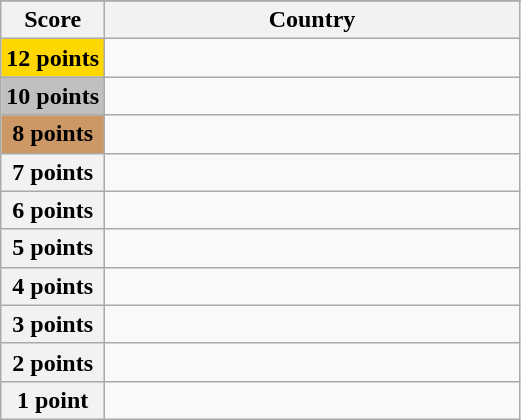<table class="wikitable">
<tr>
</tr>
<tr>
<th scope="col" width="20%">Score</th>
<th scope="col">Country</th>
</tr>
<tr>
<th scope="row" style="background:gold">12 points</th>
<td></td>
</tr>
<tr>
<th scope="row" style="background:silver">10 points</th>
<td></td>
</tr>
<tr>
<th scope="row" style="background:#CC9966">8 points</th>
<td></td>
</tr>
<tr>
<th scope="row">7 points</th>
<td></td>
</tr>
<tr>
<th scope="row">6 points</th>
<td></td>
</tr>
<tr>
<th scope="row">5 points</th>
<td></td>
</tr>
<tr>
<th scope="row">4 points</th>
<td></td>
</tr>
<tr>
<th scope="row">3 points</th>
<td></td>
</tr>
<tr>
<th scope="row">2 points</th>
<td></td>
</tr>
<tr>
<th scope="row">1 point</th>
<td></td>
</tr>
</table>
